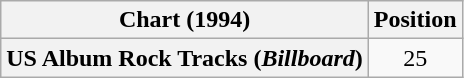<table class="wikitable plainrowheaders" style="text-align:center">
<tr>
<th>Chart (1994)</th>
<th>Position</th>
</tr>
<tr>
<th scope="row">US Album Rock Tracks (<em>Billboard</em>)</th>
<td>25</td>
</tr>
</table>
